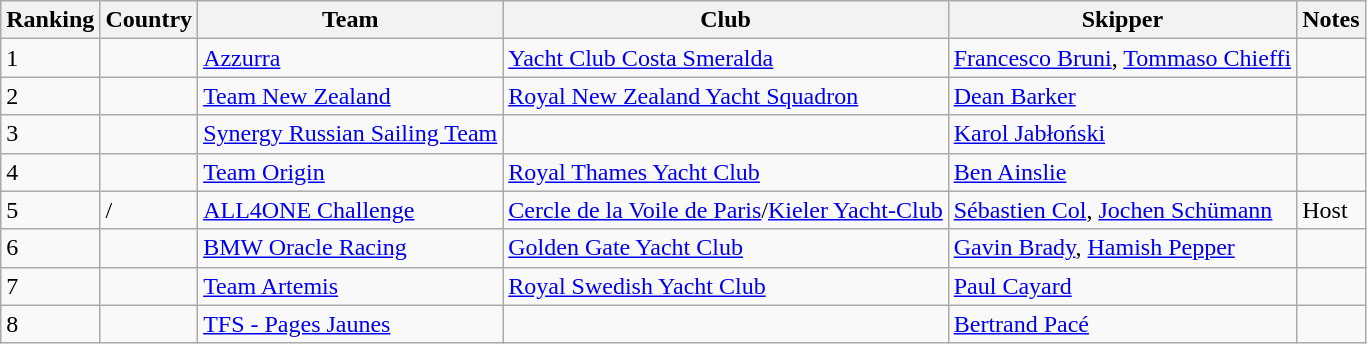<table class="wikitable">
<tr>
<th>Ranking</th>
<th>Country</th>
<th>Team</th>
<th>Club</th>
<th>Skipper</th>
<th>Notes</th>
</tr>
<tr>
<td>1</td>
<td></td>
<td><a href='#'>Azzurra</a></td>
<td><a href='#'>Yacht Club Costa Smeralda</a></td>
<td><a href='#'>Francesco Bruni</a>, <a href='#'>Tommaso Chieffi</a></td>
<td></td>
</tr>
<tr>
<td>2</td>
<td></td>
<td><a href='#'>Team New Zealand</a></td>
<td><a href='#'>Royal New Zealand Yacht Squadron</a></td>
<td><a href='#'>Dean Barker</a></td>
<td></td>
</tr>
<tr>
<td>3</td>
<td></td>
<td><a href='#'>Synergy Russian Sailing Team</a></td>
<td></td>
<td><a href='#'>Karol Jabłoński</a></td>
<td></td>
</tr>
<tr>
<td>4</td>
<td></td>
<td><a href='#'>Team Origin</a></td>
<td><a href='#'>Royal Thames Yacht Club</a></td>
<td><a href='#'>Ben Ainslie</a></td>
<td></td>
</tr>
<tr>
<td>5</td>
<td>/</td>
<td><a href='#'>ALL4ONE Challenge</a></td>
<td><a href='#'>Cercle de la Voile de Paris</a>/<a href='#'>Kieler Yacht-Club</a></td>
<td><a href='#'>Sébastien Col</a>, <a href='#'>Jochen Schümann</a></td>
<td>Host</td>
</tr>
<tr>
<td>6</td>
<td></td>
<td><a href='#'>BMW Oracle Racing</a></td>
<td><a href='#'>Golden Gate Yacht Club</a></td>
<td><a href='#'>Gavin Brady</a>, <a href='#'>Hamish Pepper</a></td>
<td></td>
</tr>
<tr>
<td>7</td>
<td></td>
<td><a href='#'>Team Artemis</a></td>
<td><a href='#'>Royal Swedish Yacht Club</a></td>
<td><a href='#'>Paul Cayard</a></td>
<td></td>
</tr>
<tr>
<td>8</td>
<td></td>
<td><a href='#'>TFS - Pages Jaunes</a></td>
<td></td>
<td><a href='#'>Bertrand Pacé</a></td>
<td></td>
</tr>
</table>
